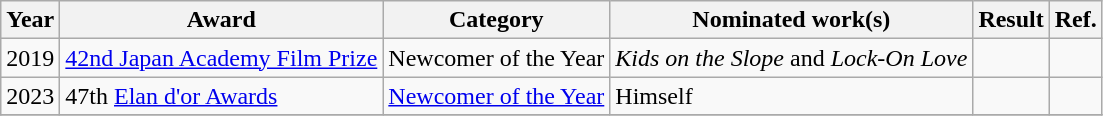<table class="wikitable">
<tr>
<th>Year</th>
<th>Award</th>
<th>Category</th>
<th>Nominated work(s)</th>
<th>Result</th>
<th>Ref.</th>
</tr>
<tr>
<td>2019</td>
<td><a href='#'>42nd Japan Academy Film Prize</a></td>
<td>Newcomer of the Year</td>
<td><em>Kids on the Slope</em> and <em>Lock-On Love</em></td>
<td></td>
<td></td>
</tr>
<tr>
<td>2023</td>
<td>47th <a href='#'>Elan d'or Awards</a></td>
<td><a href='#'>Newcomer of the Year</a></td>
<td>Himself</td>
<td></td>
<td></td>
</tr>
<tr>
</tr>
</table>
